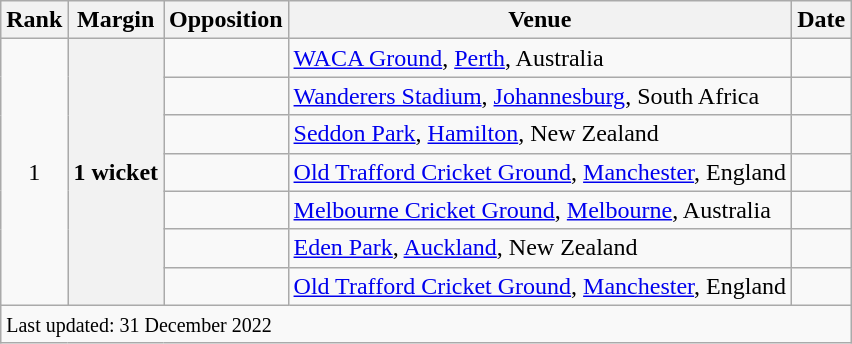<table class="wikitable plainrowheaders sortable">
<tr>
<th scope=col>Rank</th>
<th scope=col>Margin</th>
<th scope=col>Opposition</th>
<th scope=col>Venue</th>
<th scope=col>Date</th>
</tr>
<tr>
<td align=center rowspan=7>1</td>
<th scope=row style=text-align:center; rowspan=7>1 wicket</th>
<td></td>
<td><a href='#'>WACA Ground</a>, <a href='#'>Perth</a>, Australia</td>
<td><a href='#'></a></td>
</tr>
<tr>
<td></td>
<td><a href='#'>Wanderers Stadium</a>, <a href='#'>Johannesburg</a>, South Africa</td>
<td><a href='#'></a></td>
</tr>
<tr>
<td></td>
<td><a href='#'>Seddon Park</a>, <a href='#'>Hamilton</a>, New Zealand</td>
<td><a href='#'></a></td>
</tr>
<tr>
<td></td>
<td><a href='#'>Old Trafford Cricket Ground</a>, <a href='#'>Manchester</a>, England</td>
<td><a href='#'></a></td>
</tr>
<tr>
<td></td>
<td><a href='#'>Melbourne Cricket Ground</a>, <a href='#'>Melbourne</a>, Australia</td>
<td><a href='#'></a></td>
</tr>
<tr>
<td></td>
<td><a href='#'>Eden Park</a>, <a href='#'>Auckland</a>, New Zealand</td>
<td><a href='#'></a></td>
</tr>
<tr>
<td></td>
<td><a href='#'>Old Trafford Cricket Ground</a>, <a href='#'>Manchester</a>, England</td>
<td><a href='#'></a></td>
</tr>
<tr class=sortbottom>
<td colspan=5><small>Last updated: 31 December 2022</small></td>
</tr>
</table>
